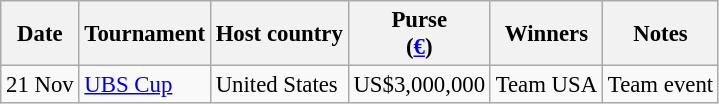<table class="wikitable" style="font-size:95%">
<tr>
<th>Date</th>
<th>Tournament</th>
<th>Host country</th>
<th>Purse<br>(<a href='#'>€</a>)</th>
<th>Winners</th>
<th>Notes</th>
</tr>
<tr>
<td>21 Nov</td>
<td><a href='#'>UBS Cup</a></td>
<td>United States</td>
<td align=right>US$3,000,000</td>
<td> Team USA</td>
<td>Team event</td>
</tr>
</table>
